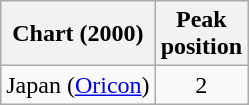<table class="wikitable sortable plainrowheaders">
<tr>
<th scope="col">Chart (2000)</th>
<th scope="col">Peak<br>position</th>
</tr>
<tr>
<td>Japan (<a href='#'>Oricon</a>)</td>
<td style="text-align:center;">2</td>
</tr>
</table>
